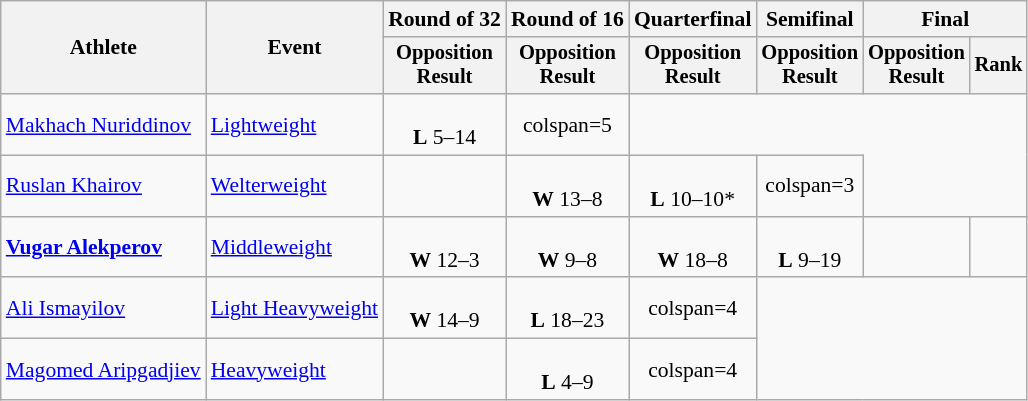<table class=wikitable style=font-size:90%;text-align:center>
<tr>
<th rowspan=2>Athlete</th>
<th rowspan=2>Event</th>
<th>Round of 32</th>
<th>Round of 16</th>
<th>Quarterfinal</th>
<th>Semifinal</th>
<th colspan=2>Final</th>
</tr>
<tr style=font-size:95%>
<th>Opposition<br>Result</th>
<th>Opposition<br>Result</th>
<th>Opposition<br>Result</th>
<th>Opposition<br>Result</th>
<th>Opposition<br>Result</th>
<th>Rank</th>
</tr>
<tr>
<td align=left><a href='#'>Makhach Nuriddinov</a></td>
<td align=left><a href='#'>Lightweight</a></td>
<td><br><strong>L</strong> 5–14</td>
<td>colspan=5 </td>
</tr>
<tr>
<td align=left><a href='#'>Ruslan Khairov</a></td>
<td align=left><a href='#'>Welterweight</a></td>
<td></td>
<td><br><strong>W</strong> 13–8</td>
<td><br><strong>L</strong> 10–10*</td>
<td>colspan=3 </td>
</tr>
<tr>
<td align=left><strong><a href='#'>Vugar Alekperov</a></strong></td>
<td align=left><a href='#'>Middleweight</a></td>
<td><br><strong>W</strong> 12–3</td>
<td><br><strong>W</strong> 9–8</td>
<td><br><strong>W</strong> 18–8</td>
<td><br><strong>L</strong> 9–19</td>
<td></td>
<td></td>
</tr>
<tr>
<td align=left><a href='#'>Ali Ismayilov</a></td>
<td align=left><a href='#'>Light Heavyweight</a></td>
<td><br><strong>W</strong> 14–9</td>
<td><br><strong>L</strong> 18–23</td>
<td>colspan=4 </td>
</tr>
<tr>
<td align=left><a href='#'>Magomed Aripgadjiev</a></td>
<td align=left><a href='#'>Heavyweight</a></td>
<td></td>
<td><br><strong>L</strong> 4–9</td>
<td>colspan=4 </td>
</tr>
</table>
